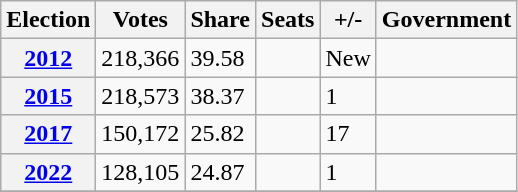<table class="wikitable">
<tr>
<th>Election</th>
<th>Votes</th>
<th>Share</th>
<th>Seats</th>
<th>+/-</th>
<th>Government</th>
</tr>
<tr>
<th><a href='#'>2012</a></th>
<td>218,366</td>
<td>39.58</td>
<td></td>
<td>New</td>
<td></td>
</tr>
<tr>
<th><a href='#'>2015</a></th>
<td>218,573</td>
<td>38.37</td>
<td></td>
<td> 1</td>
<td></td>
</tr>
<tr>
<th><a href='#'>2017</a></th>
<td>150,172</td>
<td>25.82</td>
<td></td>
<td> 17</td>
<td></td>
</tr>
<tr>
<th><a href='#'>2022</a></th>
<td>128,105</td>
<td>24.87</td>
<td></td>
<td> 1</td>
<td></td>
</tr>
<tr>
</tr>
</table>
